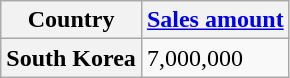<table class="wikitable plainrowheaders">
<tr>
<th>Country</th>
<th><a href='#'>Sales amount</a></th>
</tr>
<tr>
<th scope="row">South Korea </th>
<td>7,000,000</td>
</tr>
</table>
